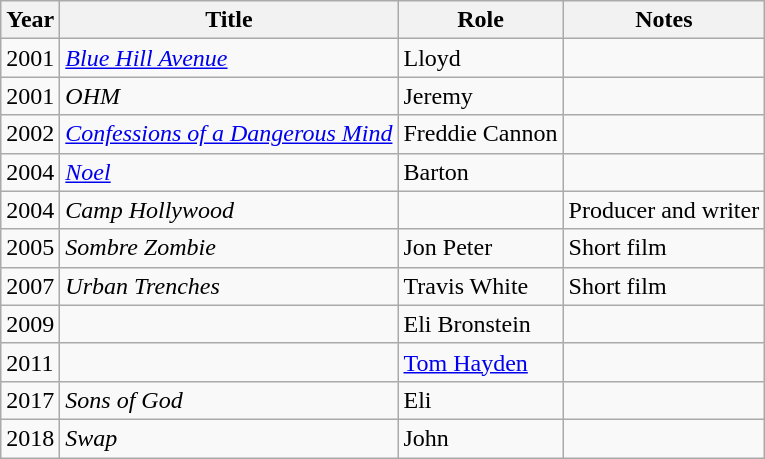<table class="wikitable sortable">
<tr>
<th>Year</th>
<th>Title</th>
<th>Role</th>
<th class="unsortable">Notes</th>
</tr>
<tr>
<td>2001</td>
<td><em><a href='#'>Blue Hill Avenue</a></em></td>
<td>Lloyd</td>
<td></td>
</tr>
<tr>
<td>2001</td>
<td><em>OHM</em></td>
<td>Jeremy</td>
<td></td>
</tr>
<tr>
<td>2002</td>
<td><em><a href='#'>Confessions of a Dangerous Mind</a></em></td>
<td>Freddie Cannon</td>
<td></td>
</tr>
<tr>
<td>2004</td>
<td><em><a href='#'>Noel</a></em></td>
<td>Barton</td>
<td></td>
</tr>
<tr>
<td>2004</td>
<td><em>Camp Hollywood</em></td>
<td></td>
<td>Producer and writer</td>
</tr>
<tr>
<td>2005</td>
<td><em>Sombre Zombie</em></td>
<td>Jon Peter</td>
<td>Short film</td>
</tr>
<tr>
<td>2007</td>
<td><em>Urban Trenches</em></td>
<td>Travis White</td>
<td>Short film</td>
</tr>
<tr>
<td>2009</td>
<td><em></em></td>
<td>Eli Bronstein</td>
<td></td>
</tr>
<tr>
<td>2011</td>
<td><em></em></td>
<td><a href='#'>Tom Hayden</a></td>
<td></td>
</tr>
<tr>
<td>2017</td>
<td><em>Sons of God</em></td>
<td>Eli</td>
<td></td>
</tr>
<tr>
<td>2018</td>
<td><em>Swap</em></td>
<td>John</td>
<td></td>
</tr>
</table>
